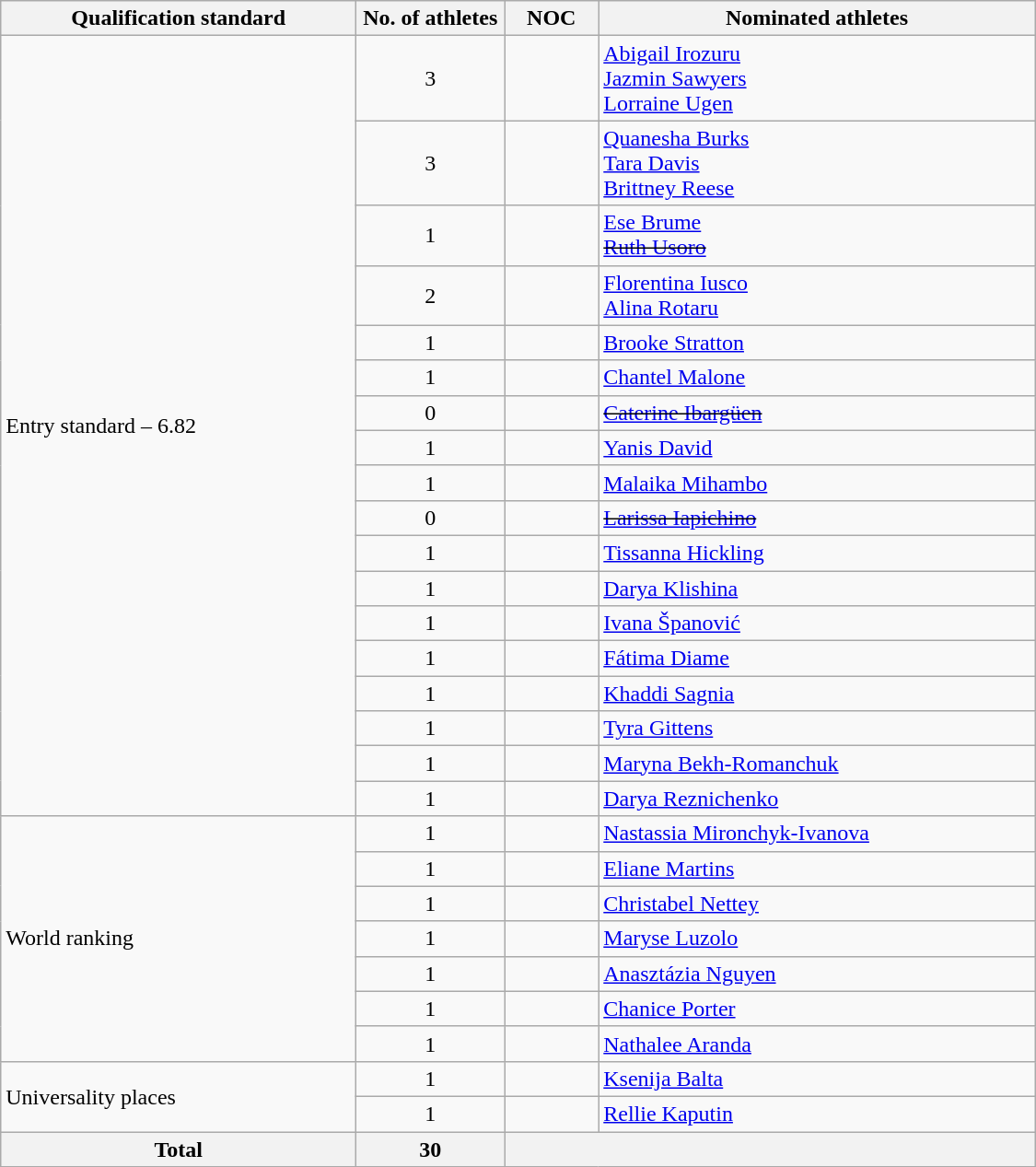<table class="wikitable" style="text-align:left; width:750px;">
<tr>
<th>Qualification standard</th>
<th width=100>No. of athletes</th>
<th>NOC</th>
<th>Nominated athletes</th>
</tr>
<tr>
<td rowspan=18>Entry standard – 6.82</td>
<td align=center>3</td>
<td></td>
<td><a href='#'>Abigail Irozuru</a><br><a href='#'>Jazmin Sawyers</a><br><a href='#'>Lorraine Ugen</a></td>
</tr>
<tr>
<td align=center>3</td>
<td></td>
<td><a href='#'>Quanesha Burks</a><br><a href='#'>Tara Davis</a><br><a href='#'>Brittney Reese</a></td>
</tr>
<tr>
<td align=center>1</td>
<td></td>
<td><a href='#'>Ese Brume</a><br><s><a href='#'>Ruth Usoro</a></s></td>
</tr>
<tr>
<td align=center>2</td>
<td></td>
<td><a href='#'>Florentina Iusco</a><br><a href='#'>Alina Rotaru</a></td>
</tr>
<tr>
<td align=center>1</td>
<td></td>
<td><a href='#'>Brooke Stratton</a></td>
</tr>
<tr>
<td align=center>1</td>
<td></td>
<td><a href='#'>Chantel Malone</a></td>
</tr>
<tr>
<td align=center>0</td>
<td></td>
<td><s><a href='#'>Caterine Ibargüen</a></s></td>
</tr>
<tr>
<td align=center>1</td>
<td></td>
<td><a href='#'>Yanis David</a></td>
</tr>
<tr>
<td align=center>1</td>
<td></td>
<td><a href='#'>Malaika Mihambo</a></td>
</tr>
<tr>
<td align=center>0</td>
<td></td>
<td><s><a href='#'>Larissa Iapichino</a></s></td>
</tr>
<tr>
<td align=center>1</td>
<td></td>
<td><a href='#'>Tissanna Hickling</a></td>
</tr>
<tr>
<td align=center>1</td>
<td></td>
<td><a href='#'>Darya Klishina</a></td>
</tr>
<tr>
<td align=center>1</td>
<td></td>
<td><a href='#'>Ivana Španović</a></td>
</tr>
<tr>
<td align=center>1</td>
<td></td>
<td><a href='#'>Fátima Diame</a></td>
</tr>
<tr>
<td align=center>1</td>
<td></td>
<td><a href='#'>Khaddi Sagnia</a></td>
</tr>
<tr>
<td align=center>1</td>
<td></td>
<td><a href='#'>Tyra Gittens</a></td>
</tr>
<tr>
<td align=center>1</td>
<td></td>
<td><a href='#'>Maryna Bekh-Romanchuk</a></td>
</tr>
<tr>
<td align=center>1</td>
<td></td>
<td><a href='#'>Darya Reznichenko</a></td>
</tr>
<tr>
<td rowspan=7>World ranking</td>
<td align=center>1</td>
<td></td>
<td><a href='#'>Nastassia Mironchyk-Ivanova</a></td>
</tr>
<tr>
<td align=center>1</td>
<td></td>
<td><a href='#'>Eliane Martins</a></td>
</tr>
<tr>
<td align=center>1</td>
<td></td>
<td><a href='#'>Christabel Nettey</a></td>
</tr>
<tr>
<td align=center>1</td>
<td></td>
<td><a href='#'>Maryse Luzolo</a></td>
</tr>
<tr>
<td align=center>1</td>
<td></td>
<td><a href='#'>Anasztázia Nguyen</a></td>
</tr>
<tr>
<td align=center>1</td>
<td></td>
<td><a href='#'>Chanice Porter</a></td>
</tr>
<tr>
<td align=center>1</td>
<td></td>
<td><a href='#'>Nathalee Aranda</a></td>
</tr>
<tr>
<td rowspan=2>Universality places</td>
<td align=center>1</td>
<td></td>
<td><a href='#'>Ksenija Balta</a></td>
</tr>
<tr>
<td align=center>1</td>
<td></td>
<td><a href='#'>Rellie Kaputin</a></td>
</tr>
<tr>
<th>Total</th>
<th>30</th>
<th colspan=2></th>
</tr>
</table>
